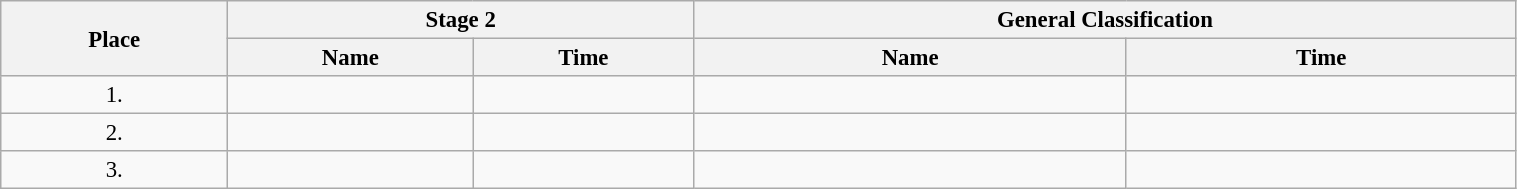<table class=wikitable style="font-size:95%" width="80%">
<tr>
<th rowspan="2">Place</th>
<th colspan="2">Stage 2</th>
<th colspan="2">General Classification</th>
</tr>
<tr>
<th>Name</th>
<th>Time</th>
<th>Name</th>
<th>Time</th>
</tr>
<tr>
<td align="center">1.</td>
<td></td>
<td></td>
<td></td>
<td></td>
</tr>
<tr>
<td align="center">2.</td>
<td></td>
<td></td>
<td></td>
<td></td>
</tr>
<tr>
<td align="center">3.</td>
<td></td>
<td></td>
<td></td>
<td></td>
</tr>
</table>
